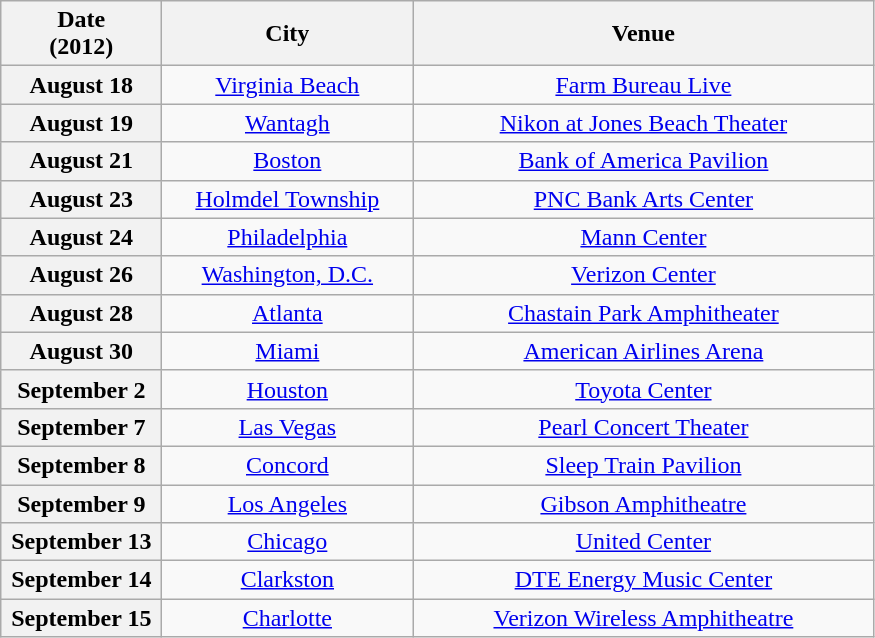<table class="wikitable plainrowheaders" style="text-align:center;">
<tr>
<th scope="col" style="width: 100px;">Date<br>(2012)</th>
<th scope="col" style="width: 160px;">City</th>
<th scope="col" style="width: 300px;">Venue</th>
</tr>
<tr>
<th scope="row">August 18</th>
<td><a href='#'>Virginia Beach</a></td>
<td><a href='#'>Farm Bureau Live</a></td>
</tr>
<tr>
<th scope="row">August 19</th>
<td><a href='#'>Wantagh</a></td>
<td><a href='#'>Nikon at Jones Beach Theater</a></td>
</tr>
<tr>
<th scope="row">August 21</th>
<td><a href='#'>Boston</a></td>
<td><a href='#'>Bank of America Pavilion</a></td>
</tr>
<tr>
<th scope="row">August 23</th>
<td><a href='#'>Holmdel Township</a></td>
<td><a href='#'>PNC Bank Arts Center</a></td>
</tr>
<tr>
<th scope="row">August 24</th>
<td><a href='#'>Philadelphia</a></td>
<td><a href='#'>Mann Center</a></td>
</tr>
<tr>
<th scope="row">August 26</th>
<td><a href='#'>Washington, D.C.</a></td>
<td><a href='#'>Verizon Center</a></td>
</tr>
<tr>
<th scope="row">August 28</th>
<td><a href='#'>Atlanta</a></td>
<td><a href='#'>Chastain Park Amphitheater</a></td>
</tr>
<tr>
<th scope="row">August 30</th>
<td><a href='#'>Miami</a></td>
<td><a href='#'>American Airlines Arena</a></td>
</tr>
<tr>
<th scope="row">September 2</th>
<td><a href='#'>Houston</a></td>
<td><a href='#'>Toyota Center</a></td>
</tr>
<tr>
<th scope="row">September 7</th>
<td><a href='#'>Las Vegas</a></td>
<td><a href='#'>Pearl Concert Theater</a></td>
</tr>
<tr>
<th scope="row">September 8</th>
<td><a href='#'>Concord</a></td>
<td><a href='#'>Sleep Train Pavilion</a></td>
</tr>
<tr>
<th scope="row">September 9</th>
<td><a href='#'>Los Angeles</a></td>
<td><a href='#'>Gibson Amphitheatre</a></td>
</tr>
<tr>
<th scope="row">September 13</th>
<td><a href='#'>Chicago</a></td>
<td><a href='#'>United Center</a></td>
</tr>
<tr>
<th scope="row">September 14</th>
<td><a href='#'>Clarkston</a></td>
<td><a href='#'>DTE Energy Music Center</a></td>
</tr>
<tr>
<th scope="row">September 15</th>
<td><a href='#'>Charlotte</a></td>
<td><a href='#'>Verizon Wireless Amphitheatre</a></td>
</tr>
</table>
